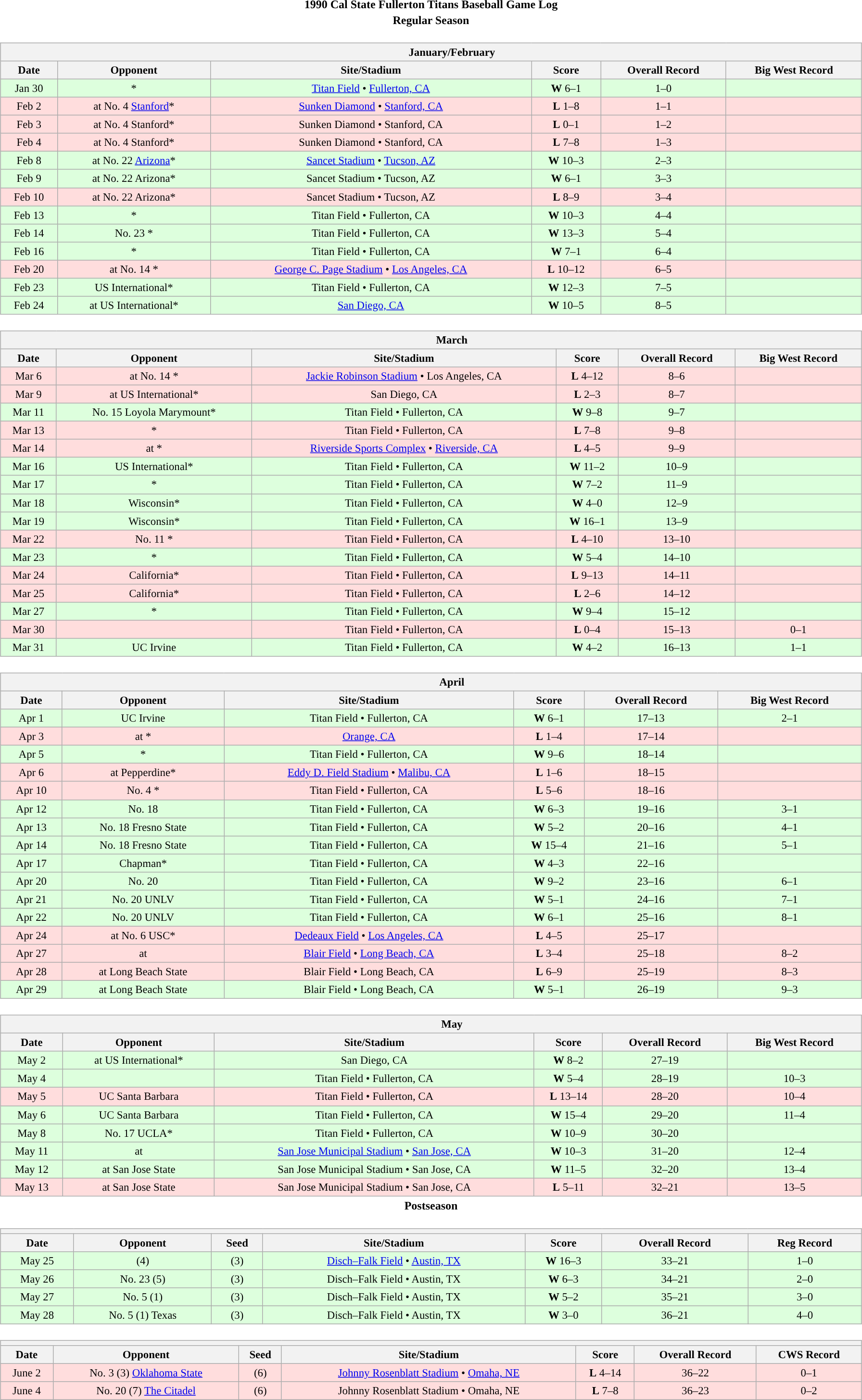<table class="toccolours" width=95% style="margin:1.5em auto; text-align:center;">
<tr>
<th colspan=2>1990 Cal State Fullerton Titans Baseball Game Log</th>
</tr>
<tr>
<th colspan=2>Regular Season</th>
</tr>
<tr valign="top">
<td><br><table class="wikitable collapsible collapsed" style="margin:auto; font-size:95%; width:100%">
<tr>
<th colspan=11 style="padding-left:4em;">January/February</th>
</tr>
<tr>
<th>Date</th>
<th>Opponent</th>
<th>Site/Stadium</th>
<th>Score</th>
<th>Overall Record</th>
<th>Big West Record</th>
</tr>
<tr bgcolor=ddffdd>
<td>Jan 30</td>
<td>*</td>
<td><a href='#'>Titan Field</a> • <a href='#'>Fullerton, CA</a></td>
<td><strong>W</strong> 6–1</td>
<td>1–0</td>
<td></td>
</tr>
<tr bgcolor=ffdddd>
<td>Feb 2</td>
<td>at No. 4 <a href='#'>Stanford</a>*</td>
<td><a href='#'>Sunken Diamond</a> • <a href='#'>Stanford, CA</a></td>
<td><strong>L</strong> 1–8</td>
<td>1–1</td>
<td></td>
</tr>
<tr bgcolor=ffdddd>
<td>Feb 3</td>
<td>at No. 4 Stanford*</td>
<td>Sunken Diamond • Stanford, CA</td>
<td><strong>L</strong> 0–1</td>
<td>1–2</td>
<td></td>
</tr>
<tr bgcolor=ffdddd>
<td>Feb 4</td>
<td>at No. 4 Stanford*</td>
<td>Sunken Diamond • Stanford, CA</td>
<td><strong>L</strong> 7–8</td>
<td>1–3</td>
<td></td>
</tr>
<tr bgcolor=ddffdd>
<td>Feb 8</td>
<td>at No. 22 <a href='#'>Arizona</a>*</td>
<td><a href='#'>Sancet Stadium</a> • <a href='#'>Tucson, AZ</a></td>
<td><strong>W</strong> 10–3</td>
<td>2–3</td>
<td></td>
</tr>
<tr bgcolor=ddffdd>
<td>Feb 9</td>
<td>at No. 22 Arizona*</td>
<td>Sancet Stadium • Tucson, AZ</td>
<td><strong>W</strong> 6–1</td>
<td>3–3</td>
<td></td>
</tr>
<tr bgcolor=ffdddd>
<td>Feb 10</td>
<td>at No. 22 Arizona*</td>
<td>Sancet Stadium • Tucson, AZ</td>
<td><strong>L</strong> 8–9</td>
<td>3–4</td>
<td></td>
</tr>
<tr bgcolor=ddffdd>
<td>Feb 13</td>
<td>*</td>
<td>Titan Field • Fullerton, CA</td>
<td><strong>W</strong> 10–3</td>
<td>4–4</td>
<td></td>
</tr>
<tr bgcolor=ddffdd>
<td>Feb 14</td>
<td>No. 23 *</td>
<td>Titan Field • Fullerton, CA</td>
<td><strong>W</strong> 13–3</td>
<td>5–4</td>
<td></td>
</tr>
<tr bgcolor=ddffdd>
<td>Feb 16</td>
<td>*</td>
<td>Titan Field • Fullerton, CA</td>
<td><strong>W</strong> 7–1</td>
<td>6–4</td>
<td></td>
</tr>
<tr bgcolor=ffdddd>
<td>Feb 20</td>
<td>at No. 14 *</td>
<td><a href='#'>George C. Page Stadium</a> • <a href='#'>Los Angeles, CA</a></td>
<td><strong>L</strong> 10–12</td>
<td>6–5</td>
<td></td>
</tr>
<tr bgcolor=ddffdd>
<td>Feb 23</td>
<td>US International*</td>
<td>Titan Field • Fullerton, CA</td>
<td><strong>W</strong> 12–3</td>
<td>7–5</td>
<td></td>
</tr>
<tr bgcolor=ddffdd>
<td>Feb 24</td>
<td>at US International*</td>
<td><a href='#'>San Diego, CA</a></td>
<td><strong>W</strong> 10–5</td>
<td>8–5</td>
<td></td>
</tr>
</table>
</td>
</tr>
<tr>
<td><br><table class="wikitable collapsible collapsed" style="margin:auto; font-size:95%; width:100%">
<tr>
<th colspan=11 style="padding-left:4em;">March</th>
</tr>
<tr>
<th>Date</th>
<th>Opponent</th>
<th>Site/Stadium</th>
<th>Score</th>
<th>Overall Record</th>
<th>Big West Record</th>
</tr>
<tr bgcolor=ffdddd>
<td>Mar 6</td>
<td>at No. 14 *</td>
<td><a href='#'>Jackie Robinson Stadium</a> • Los Angeles, CA</td>
<td><strong>L</strong> 4–12</td>
<td>8–6</td>
<td></td>
</tr>
<tr bgcolor=ffdddd>
<td>Mar 9</td>
<td>at US International*</td>
<td>San Diego, CA</td>
<td><strong>L</strong> 2–3</td>
<td>8–7</td>
<td></td>
</tr>
<tr bgcolor=ddffdd>
<td>Mar 11</td>
<td>No. 15 Loyola Marymount*</td>
<td>Titan Field • Fullerton, CA</td>
<td><strong>W</strong> 9–8</td>
<td>9–7</td>
<td></td>
</tr>
<tr bgcolor=ffdddd>
<td>Mar 13</td>
<td>*</td>
<td>Titan Field • Fullerton, CA</td>
<td><strong>L</strong> 7–8</td>
<td>9–8</td>
<td></td>
</tr>
<tr bgcolor=ffdddd>
<td>Mar 14</td>
<td>at *</td>
<td><a href='#'>Riverside Sports Complex</a> • <a href='#'>Riverside, CA</a></td>
<td><strong>L</strong> 4–5</td>
<td>9–9</td>
<td></td>
</tr>
<tr bgcolor=ddffdd>
<td>Mar 16</td>
<td>US International*</td>
<td>Titan Field • Fullerton, CA</td>
<td><strong>W</strong> 11–2</td>
<td>10–9</td>
<td></td>
</tr>
<tr bgcolor=ddffdd>
<td>Mar 17</td>
<td>*</td>
<td>Titan Field • Fullerton, CA</td>
<td><strong>W</strong> 7–2</td>
<td>11–9</td>
<td></td>
</tr>
<tr bgcolor=ddffdd>
<td>Mar 18</td>
<td>Wisconsin*</td>
<td>Titan Field • Fullerton, CA</td>
<td><strong>W</strong> 4–0</td>
<td>12–9</td>
<td></td>
</tr>
<tr bgcolor=ddffdd>
<td>Mar 19</td>
<td>Wisconsin*</td>
<td>Titan Field • Fullerton, CA</td>
<td><strong>W</strong> 16–1</td>
<td>13–9</td>
<td></td>
</tr>
<tr bgcolor=ffdddd>
<td>Mar 22</td>
<td>No. 11 *</td>
<td>Titan Field • Fullerton, CA</td>
<td><strong>L</strong> 4–10</td>
<td>13–10</td>
<td></td>
</tr>
<tr bgcolor=ddffdd>
<td>Mar 23</td>
<td>*</td>
<td>Titan Field • Fullerton, CA</td>
<td><strong>W</strong> 5–4</td>
<td>14–10</td>
<td></td>
</tr>
<tr bgcolor=ffdddd>
<td>Mar 24</td>
<td>California*</td>
<td>Titan Field • Fullerton, CA</td>
<td><strong>L</strong> 9–13</td>
<td>14–11</td>
<td></td>
</tr>
<tr bgcolor=ffdddd>
<td>Mar 25</td>
<td>California*</td>
<td>Titan Field • Fullerton, CA</td>
<td><strong>L</strong> 2–6</td>
<td>14–12</td>
<td></td>
</tr>
<tr bgcolor=ddffdd>
<td>Mar 27</td>
<td>*</td>
<td>Titan Field • Fullerton, CA</td>
<td><strong>W</strong> 9–4</td>
<td>15–12</td>
<td></td>
</tr>
<tr bgcolor=ffdddd>
<td>Mar 30</td>
<td></td>
<td>Titan Field • Fullerton, CA</td>
<td><strong>L</strong> 0–4</td>
<td>15–13</td>
<td>0–1</td>
</tr>
<tr bgcolor=ddffdd>
<td>Mar 31</td>
<td>UC Irvine</td>
<td>Titan Field • Fullerton, CA</td>
<td><strong>W</strong> 4–2</td>
<td>16–13</td>
<td>1–1</td>
</tr>
</table>
</td>
</tr>
<tr>
<td><br><table class="wikitable collapsible collapsed" style="margin:auto; font-size:95%; width:100%">
<tr>
<th colspan=11 style="padding-left:4em;">April</th>
</tr>
<tr>
<th>Date</th>
<th>Opponent</th>
<th>Site/Stadium</th>
<th>Score</th>
<th>Overall Record</th>
<th>Big West Record</th>
</tr>
<tr bgcolor=ddffdd>
<td>Apr 1</td>
<td>UC Irvine</td>
<td>Titan Field • Fullerton, CA</td>
<td><strong>W</strong> 6–1</td>
<td>17–13</td>
<td>2–1</td>
</tr>
<tr bgcolor=ffdddd>
<td>Apr 3</td>
<td>at *</td>
<td><a href='#'>Orange, CA</a></td>
<td><strong>L</strong> 1–4</td>
<td>17–14</td>
<td></td>
</tr>
<tr bgcolor=ddffdd>
<td>Apr 5</td>
<td>*</td>
<td>Titan Field • Fullerton, CA</td>
<td><strong>W</strong> 9–6</td>
<td>18–14</td>
<td></td>
</tr>
<tr bgcolor=ffdddd>
<td>Apr 6</td>
<td>at Pepperdine*</td>
<td><a href='#'>Eddy D. Field Stadium</a> • <a href='#'>Malibu, CA</a></td>
<td><strong>L</strong> 1–6</td>
<td>18–15</td>
<td></td>
</tr>
<tr bgcolor=ffdddd>
<td>Apr 10</td>
<td>No. 4 *</td>
<td>Titan Field • Fullerton, CA</td>
<td><strong>L</strong> 5–6</td>
<td>18–16</td>
<td></td>
</tr>
<tr bgcolor=ddffdd>
<td>Apr 12</td>
<td>No. 18 </td>
<td>Titan Field • Fullerton, CA</td>
<td><strong>W</strong> 6–3</td>
<td>19–16</td>
<td>3–1</td>
</tr>
<tr bgcolor=ddffdd>
<td>Apr 13</td>
<td>No. 18 Fresno State</td>
<td>Titan Field • Fullerton, CA</td>
<td><strong>W</strong> 5–2</td>
<td>20–16</td>
<td>4–1</td>
</tr>
<tr bgcolor=ddffdd>
<td>Apr 14</td>
<td>No. 18 Fresno State</td>
<td>Titan Field • Fullerton, CA</td>
<td><strong>W</strong> 15–4</td>
<td>21–16</td>
<td>5–1</td>
</tr>
<tr bgcolor=ddffdd>
<td>Apr 17</td>
<td>Chapman*</td>
<td>Titan Field • Fullerton, CA</td>
<td><strong>W</strong> 4–3</td>
<td>22–16</td>
<td></td>
</tr>
<tr bgcolor=ddffdd>
<td>Apr 20</td>
<td>No. 20 </td>
<td>Titan Field • Fullerton, CA</td>
<td><strong>W</strong> 9–2</td>
<td>23–16</td>
<td>6–1</td>
</tr>
<tr bgcolor=ddffdd>
<td>Apr 21</td>
<td>No. 20 UNLV</td>
<td>Titan Field • Fullerton, CA</td>
<td><strong>W</strong> 5–1</td>
<td>24–16</td>
<td>7–1</td>
</tr>
<tr bgcolor=ddffdd>
<td>Apr 22</td>
<td>No. 20 UNLV</td>
<td>Titan Field • Fullerton, CA</td>
<td><strong>W</strong> 6–1</td>
<td>25–16</td>
<td>8–1</td>
</tr>
<tr bgcolor=ffdddd>
<td>Apr 24</td>
<td>at No. 6 USC*</td>
<td><a href='#'>Dedeaux Field</a> • <a href='#'>Los Angeles, CA</a></td>
<td><strong>L</strong> 4–5</td>
<td>25–17</td>
<td></td>
</tr>
<tr bgcolor=ffdddd>
<td>Apr 27</td>
<td>at </td>
<td><a href='#'>Blair Field</a> • <a href='#'>Long Beach, CA</a></td>
<td><strong>L</strong> 3–4</td>
<td>25–18</td>
<td>8–2</td>
</tr>
<tr bgcolor=ffdddd>
<td>Apr 28</td>
<td>at Long Beach State</td>
<td>Blair Field • Long Beach, CA</td>
<td><strong>L</strong> 6–9</td>
<td>25–19</td>
<td>8–3</td>
</tr>
<tr bgcolor=ddffdd>
<td>Apr 29</td>
<td>at Long Beach State</td>
<td>Blair Field • Long Beach, CA</td>
<td><strong>W</strong> 5–1</td>
<td>26–19</td>
<td>9–3</td>
</tr>
</table>
</td>
</tr>
<tr>
<td><br><table class="wikitable collapsible collapsed" style="margin:auto; font-size:95%; width:100%">
<tr>
<th colspan=11 style="padding-left:4em;">May</th>
</tr>
<tr>
<th>Date</th>
<th>Opponent</th>
<th>Site/Stadium</th>
<th>Score</th>
<th>Overall Record</th>
<th>Big West Record</th>
</tr>
<tr bgcolor=ddffdd>
<td>May 2</td>
<td>at US International*</td>
<td>San Diego, CA</td>
<td><strong>W</strong> 8–2</td>
<td>27–19</td>
<td></td>
</tr>
<tr bgcolor=ddffdd>
<td>May 4</td>
<td></td>
<td>Titan Field • Fullerton, CA</td>
<td><strong>W</strong> 5–4</td>
<td>28–19</td>
<td>10–3</td>
</tr>
<tr bgcolor=ffdddd>
<td>May 5</td>
<td>UC Santa Barbara</td>
<td>Titan Field • Fullerton, CA</td>
<td><strong>L</strong> 13–14</td>
<td>28–20</td>
<td>10–4</td>
</tr>
<tr bgcolor=ddffdd>
<td>May 6</td>
<td>UC Santa Barbara</td>
<td>Titan Field • Fullerton, CA</td>
<td><strong>W</strong> 15–4</td>
<td>29–20</td>
<td>11–4</td>
</tr>
<tr bgcolor=ddffdd>
<td>May 8</td>
<td>No. 17 UCLA*</td>
<td>Titan Field • Fullerton, CA</td>
<td><strong>W</strong> 10–9</td>
<td>30–20</td>
<td></td>
</tr>
<tr bgcolor=ddffdd>
<td>May 11</td>
<td>at </td>
<td><a href='#'>San Jose Municipal Stadium</a> • <a href='#'>San Jose, CA</a></td>
<td><strong>W</strong> 10–3</td>
<td>31–20</td>
<td>12–4</td>
</tr>
<tr bgcolor=ddffdd>
<td>May 12</td>
<td>at San Jose State</td>
<td>San Jose Municipal Stadium • San Jose, CA</td>
<td><strong>W</strong> 11–5</td>
<td>32–20</td>
<td>13–4</td>
</tr>
<tr bgcolor=ffdddd>
<td>May 13</td>
<td>at San Jose State</td>
<td>San Jose Municipal Stadium • San Jose, CA</td>
<td><strong>L</strong> 5–11</td>
<td>32–21</td>
<td>13–5</td>
</tr>
</table>
</td>
</tr>
<tr>
<th colspan=2>Postseason</th>
</tr>
<tr valign="top">
<td><br><table class="wikitable collapsible collapsed" style="margin:auto; font-size:95%; width:100%">
<tr>
<th colspan=11 style="padding-left:4em;"></th>
</tr>
<tr>
<th>Date</th>
<th>Opponent</th>
<th>Seed</th>
<th>Site/Stadium</th>
<th>Score</th>
<th>Overall Record</th>
<th>Reg Record</th>
</tr>
<tr bgcolor=ddffdd>
<td>May 25</td>
<td>(4) </td>
<td>(3)</td>
<td><a href='#'>Disch–Falk Field</a> • <a href='#'>Austin, TX</a></td>
<td><strong>W</strong> 16–3</td>
<td>33–21</td>
<td>1–0</td>
</tr>
<tr bgcolor=ddffdd>
<td>May 26</td>
<td>No. 23 (5) </td>
<td>(3)</td>
<td>Disch–Falk Field • Austin, TX</td>
<td><strong>W</strong> 6–3</td>
<td>34–21</td>
<td>2–0</td>
</tr>
<tr bgcolor=ddffdd>
<td>May 27</td>
<td>No. 5 (1) </td>
<td>(3)</td>
<td>Disch–Falk Field • Austin, TX</td>
<td><strong>W</strong> 5–2</td>
<td>35–21</td>
<td>3–0</td>
</tr>
<tr bgcolor=ddffdd>
<td>May 28</td>
<td>No. 5 (1) Texas</td>
<td>(3)</td>
<td>Disch–Falk Field • Austin, TX</td>
<td><strong>W</strong> 3–0</td>
<td>36–21</td>
<td>4–0</td>
</tr>
</table>
</td>
</tr>
<tr valign="top">
<td><br><table class="wikitable collapsible collapsed" style="margin:auto; font-size:95%; width:100%">
<tr>
<th colspan=11 style="padding-left:4em; "></th>
</tr>
<tr>
<th>Date</th>
<th>Opponent</th>
<th>Seed</th>
<th>Site/Stadium</th>
<th>Score</th>
<th>Overall Record</th>
<th>CWS Record</th>
</tr>
<tr bgcolor=ffdddd>
<td>June 2</td>
<td>No. 3 (3) <a href='#'>Oklahoma State</a></td>
<td>(6)</td>
<td><a href='#'>Johnny Rosenblatt Stadium</a> • <a href='#'>Omaha, NE</a></td>
<td><strong>L</strong> 4–14</td>
<td>36–22</td>
<td>0–1</td>
</tr>
<tr bgcolor=ffdddd>
<td>June 4</td>
<td>No. 20 (7) <a href='#'>The Citadel</a></td>
<td>(6)</td>
<td>Johnny Rosenblatt Stadium • Omaha, NE</td>
<td><strong>L</strong> 7–8</td>
<td>36–23</td>
<td>0–2</td>
</tr>
</table>
</td>
</tr>
</table>
